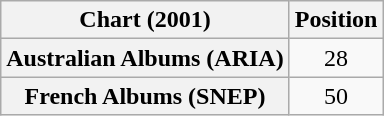<table class="wikitable plainrowheaders" style="text-align:center">
<tr>
<th scope="col">Chart (2001)</th>
<th scope="col">Position</th>
</tr>
<tr>
<th scope="row">Australian Albums (ARIA)</th>
<td>28</td>
</tr>
<tr>
<th scope="row">French Albums (SNEP)</th>
<td>50</td>
</tr>
</table>
